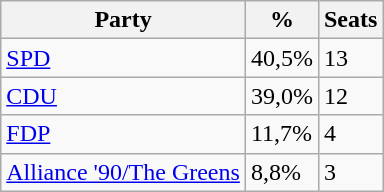<table class="wikitable">
<tr>
<th>Party</th>
<th>%</th>
<th>Seats</th>
</tr>
<tr>
<td><a href='#'>SPD</a></td>
<td>40,5%</td>
<td>13</td>
</tr>
<tr>
<td><a href='#'>CDU</a></td>
<td>39,0%</td>
<td>12</td>
</tr>
<tr>
<td><a href='#'>FDP</a></td>
<td>11,7%</td>
<td>4</td>
</tr>
<tr>
<td><a href='#'>Alliance '90/The Greens</a></td>
<td>8,8%</td>
<td>3</td>
</tr>
</table>
